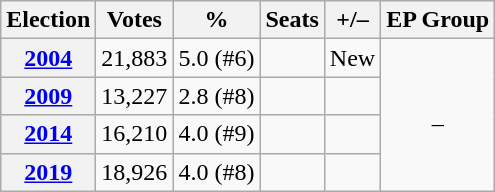<table class="wikitable" style="text-align: right;">
<tr>
<th>Election</th>
<th>Votes</th>
<th>%</th>
<th>Seats</th>
<th>+/–</th>
<th>EP Group</th>
</tr>
<tr>
<th><a href='#'>2004</a></th>
<td>21,883</td>
<td>5.0 (#6)</td>
<td></td>
<td>New</td>
<td style="text-align: center;" rowspan="4">_</td>
</tr>
<tr>
<th><a href='#'>2009</a></th>
<td>13,227</td>
<td>2.8 (#8)</td>
<td></td>
<td></td>
</tr>
<tr>
<th><a href='#'>2014</a></th>
<td>16,210</td>
<td>4.0 (#9)</td>
<td></td>
<td></td>
</tr>
<tr>
<th><a href='#'>2019</a></th>
<td>18,926</td>
<td>4.0 (#8)</td>
<td></td>
<td></td>
</tr>
</table>
